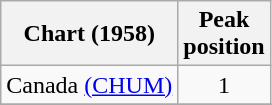<table class="wikitable sortable">
<tr>
<th>Chart (1958)</th>
<th>Peak<br>position</th>
</tr>
<tr>
<td>Canada <a href='#'>(CHUM)</a></td>
<td align="center">1</td>
</tr>
<tr>
</tr>
<tr>
</tr>
<tr>
</tr>
</table>
